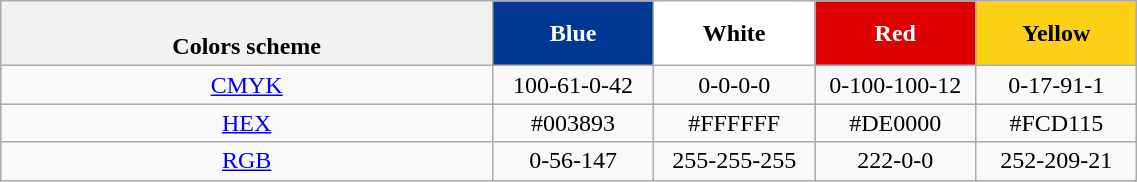<table class=wikitable width=60% style="text-align:center;">
<tr>
<th><br>Colors scheme</th>
<th style="background:#003893; width:100px; color:white;">Blue</th>
<th style="background:#FFFFFF; width:100px; color:black;">White</th>
<th style="background:#DE0000; width:100px; color:white;">Red</th>
<th style="background:#FCD115; width:100px; color:black;">Yellow</th>
</tr>
<tr>
<td><a href='#'>CMYK</a></td>
<td>100-61-0-42</td>
<td>0-0-0-0</td>
<td>0-100-100-12</td>
<td>0-17-91-1</td>
</tr>
<tr>
<td><a href='#'>HEX</a></td>
<td>#003893</td>
<td>#FFFFFF</td>
<td>#DE0000</td>
<td>#FCD115</td>
</tr>
<tr>
<td><a href='#'>RGB</a></td>
<td>0-56-147</td>
<td>255-255-255</td>
<td>222-0-0</td>
<td>252-209-21</td>
</tr>
</table>
